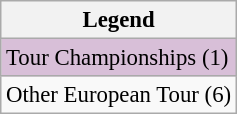<table class="wikitable" style="font-size:95%;">
<tr>
<th>Legend</th>
</tr>
<tr style="background:thistle;">
<td>Tour Championships (1)</td>
</tr>
<tr>
<td>Other European Tour (6)</td>
</tr>
</table>
